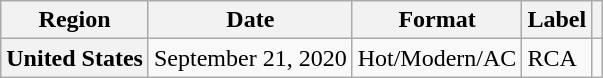<table class="wikitable plainrowheaders">
<tr>
<th scope="col">Region</th>
<th scope="col">Date</th>
<th scope="col">Format</th>
<th scope="col">Label</th>
<th scope="col"></th>
</tr>
<tr>
<th scope="row">United States</th>
<td>September 21, 2020</td>
<td>Hot/Modern/AC</td>
<td>RCA</td>
<td></td>
</tr>
</table>
